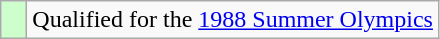<table class="wikitable">
<tr>
<td width=10px bgcolor="#ccffcc"></td>
<td>Qualified for the <a href='#'>1988 Summer Olympics</a></td>
</tr>
</table>
